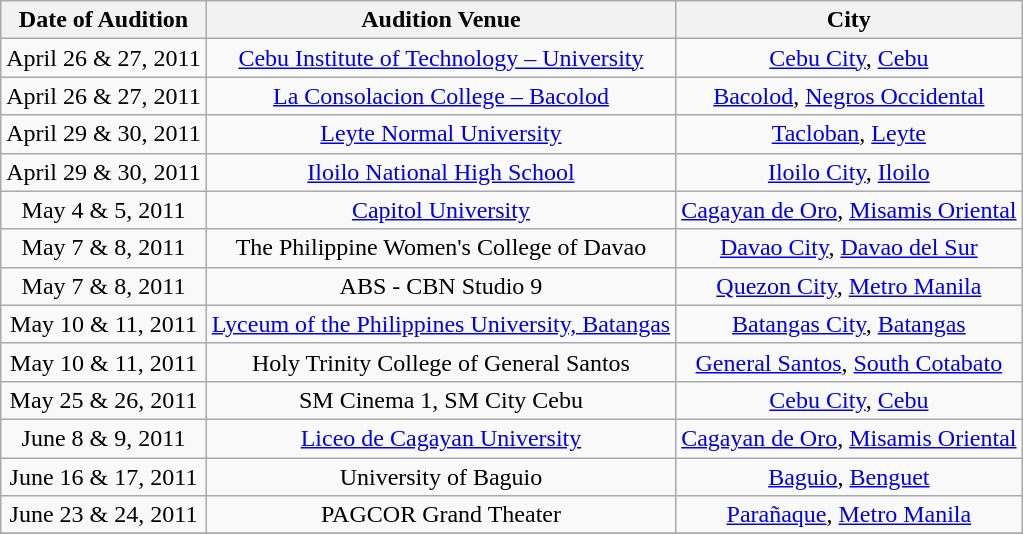<table class="wikitable" style="text-align:center; font-size:100%" width=auto">
<tr>
<th>Date of Audition</th>
<th>Audition Venue</th>
<th>City</th>
</tr>
<tr>
<td>April 26 & 27, 2011</td>
<td><a href='#'>Cebu Institute of Technology – University</a></td>
<td><a href='#'>Cebu City</a>, <a href='#'>Cebu</a></td>
</tr>
<tr>
<td>April 26 & 27, 2011</td>
<td><a href='#'>La Consolacion College – Bacolod</a></td>
<td><a href='#'>Bacolod</a>, <a href='#'>Negros Occidental</a></td>
</tr>
<tr>
<td>April 29 & 30, 2011</td>
<td><a href='#'>Leyte Normal University</a></td>
<td><a href='#'>Tacloban</a>, <a href='#'>Leyte</a></td>
</tr>
<tr>
<td>April 29 & 30, 2011</td>
<td><a href='#'>Iloilo National High School</a></td>
<td><a href='#'>Iloilo City</a>, <a href='#'>Iloilo</a></td>
</tr>
<tr>
<td>May 4 & 5, 2011</td>
<td><a href='#'>Capitol University</a></td>
<td><a href='#'>Cagayan de Oro</a>, <a href='#'>Misamis Oriental</a></td>
</tr>
<tr>
<td>May 7 & 8, 2011</td>
<td>The Philippine Women's College of Davao</td>
<td><a href='#'>Davao City</a>, <a href='#'>Davao del Sur</a></td>
</tr>
<tr>
<td>May 7 & 8, 2011</td>
<td>ABS - CBN Studio 9</td>
<td><a href='#'>Quezon City</a>, <a href='#'>Metro Manila</a></td>
</tr>
<tr>
<td>May 10 & 11, 2011</td>
<td><a href='#'>Lyceum of the Philippines University, Batangas</a></td>
<td><a href='#'>Batangas City</a>, <a href='#'>Batangas</a></td>
</tr>
<tr>
<td>May 10 & 11, 2011</td>
<td>Holy Trinity College of General Santos</td>
<td><a href='#'>General Santos</a>, <a href='#'>South Cotabato</a></td>
</tr>
<tr>
<td>May 25 & 26, 2011</td>
<td>SM Cinema 1, SM City Cebu</td>
<td><a href='#'>Cebu City</a>, <a href='#'>Cebu</a></td>
</tr>
<tr>
<td>June 8 & 9, 2011</td>
<td><a href='#'>Liceo de Cagayan University</a></td>
<td><a href='#'>Cagayan de Oro</a>, <a href='#'>Misamis Oriental</a></td>
</tr>
<tr>
<td>June 16 & 17, 2011</td>
<td>University of Baguio</td>
<td><a href='#'>Baguio</a>, <a href='#'>Benguet</a></td>
</tr>
<tr>
<td>June 23 & 24, 2011</td>
<td>PAGCOR Grand Theater</td>
<td><a href='#'>Parañaque</a>, <a href='#'>Metro Manila</a></td>
</tr>
<tr>
</tr>
</table>
